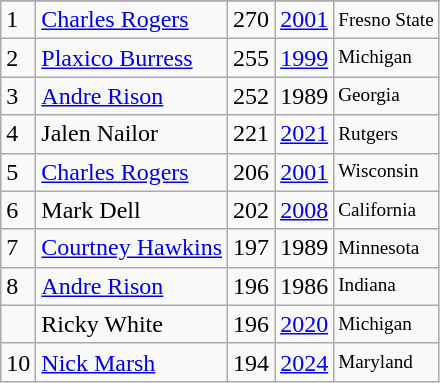<table class="wikitable">
<tr>
</tr>
<tr>
<td>1</td>
<td><a href='#'>Charles Rogers</a></td>
<td>270</td>
<td><a href='#'>2001</a></td>
<td style="font-size:80%;">Fresno State</td>
</tr>
<tr>
<td>2</td>
<td><a href='#'>Plaxico Burress</a></td>
<td>255</td>
<td><a href='#'>1999</a></td>
<td style="font-size:80%;">Michigan</td>
</tr>
<tr>
<td>3</td>
<td><a href='#'>Andre Rison</a></td>
<td>252</td>
<td>1989</td>
<td style="font-size:80%;">Georgia</td>
</tr>
<tr>
<td>4</td>
<td>Jalen Nailor</td>
<td>221</td>
<td><a href='#'>2021</a></td>
<td style="font-size:80%;">Rutgers</td>
</tr>
<tr>
<td>5</td>
<td><a href='#'>Charles Rogers</a></td>
<td>206</td>
<td><a href='#'>2001</a></td>
<td style="font-size:80%;">Wisconsin</td>
</tr>
<tr>
<td>6</td>
<td>Mark Dell</td>
<td>202</td>
<td><a href='#'>2008</a></td>
<td style="font-size:80%;">California</td>
</tr>
<tr>
<td>7</td>
<td><a href='#'>Courtney Hawkins</a></td>
<td>197</td>
<td>1989</td>
<td style="font-size:80%;">Minnesota</td>
</tr>
<tr>
<td>8</td>
<td><a href='#'>Andre Rison</a></td>
<td>196</td>
<td>1986</td>
<td style="font-size:80%;">Indiana</td>
</tr>
<tr>
<td></td>
<td>Ricky White</td>
<td>196</td>
<td><a href='#'>2020</a></td>
<td style="font-size:80%;">Michigan</td>
</tr>
<tr>
<td>10</td>
<td><a href='#'>Nick Marsh</a></td>
<td>194</td>
<td><a href='#'>2024</a></td>
<td style="font-size:80%;">Maryland</td>
</tr>
</table>
